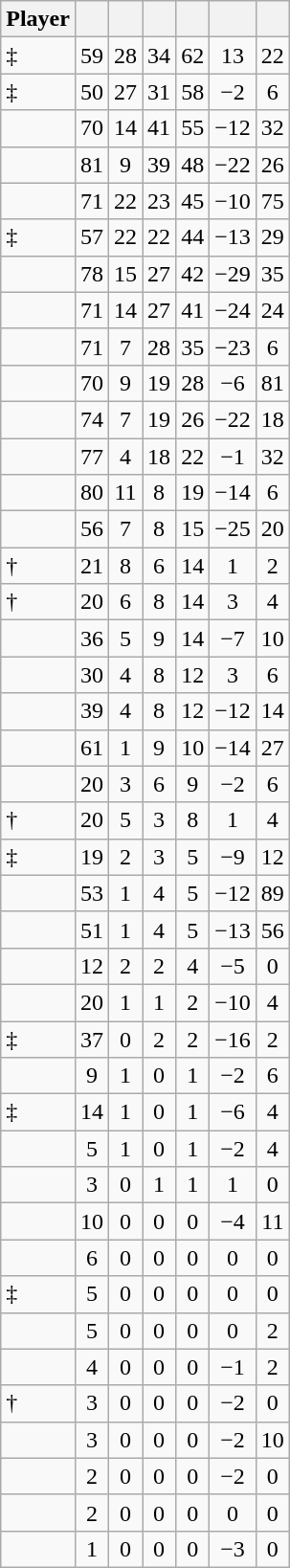<table class="wikitable sortable" style=text-align:center;">
<tr>
<th>Player</th>
<th></th>
<th></th>
<th></th>
<th></th>
<th data-sort-type="number"></th>
<th></th>
</tr>
<tr>
<td style="text-align:left;">‡</td>
<td>59</td>
<td>28</td>
<td>34</td>
<td>62</td>
<td>13</td>
<td>22</td>
</tr>
<tr>
<td style="text-align:left;">‡</td>
<td>50</td>
<td>27</td>
<td>31</td>
<td>58</td>
<td>−2</td>
<td>6</td>
</tr>
<tr>
<td style="text-align:left;"></td>
<td>70</td>
<td>14</td>
<td>41</td>
<td>55</td>
<td>−12</td>
<td>32</td>
</tr>
<tr>
<td style="text-align:left;"></td>
<td>81</td>
<td>9</td>
<td>39</td>
<td>48</td>
<td>−22</td>
<td>26</td>
</tr>
<tr>
<td style="text-align:left;"></td>
<td>71</td>
<td>22</td>
<td>23</td>
<td>45</td>
<td>−10</td>
<td>75</td>
</tr>
<tr>
<td style="text-align:left;">‡</td>
<td>57</td>
<td>22</td>
<td>22</td>
<td>44</td>
<td>−13</td>
<td>29</td>
</tr>
<tr>
<td style="text-align:left;"></td>
<td>78</td>
<td>15</td>
<td>27</td>
<td>42</td>
<td>−29</td>
<td>35</td>
</tr>
<tr>
<td style="text-align:left;"></td>
<td>71</td>
<td>14</td>
<td>27</td>
<td>41</td>
<td>−24</td>
<td>24</td>
</tr>
<tr>
<td style="text-align:left;"></td>
<td>71</td>
<td>7</td>
<td>28</td>
<td>35</td>
<td>−23</td>
<td>6</td>
</tr>
<tr>
<td style="text-align:left;"></td>
<td>70</td>
<td>9</td>
<td>19</td>
<td>28</td>
<td>−6</td>
<td>81</td>
</tr>
<tr>
<td style="text-align:left;"></td>
<td>74</td>
<td>7</td>
<td>19</td>
<td>26</td>
<td>−22</td>
<td>18</td>
</tr>
<tr>
<td style="text-align:left;"></td>
<td>77</td>
<td>4</td>
<td>18</td>
<td>22</td>
<td>−1</td>
<td>32</td>
</tr>
<tr>
<td style="text-align:left;"></td>
<td>80</td>
<td>11</td>
<td>8</td>
<td>19</td>
<td>−14</td>
<td>6</td>
</tr>
<tr>
<td style="text-align:left;"></td>
<td>56</td>
<td>7</td>
<td>8</td>
<td>15</td>
<td>−25</td>
<td>20</td>
</tr>
<tr>
<td style="text-align:left;">†</td>
<td>21</td>
<td>8</td>
<td>6</td>
<td>14</td>
<td>1</td>
<td>2</td>
</tr>
<tr>
<td style="text-align:left;">†</td>
<td>20</td>
<td>6</td>
<td>8</td>
<td>14</td>
<td>3</td>
<td>4</td>
</tr>
<tr>
<td style="text-align:left;"></td>
<td>36</td>
<td>5</td>
<td>9</td>
<td>14</td>
<td>−7</td>
<td>10</td>
</tr>
<tr>
<td style="text-align:left;"></td>
<td>30</td>
<td>4</td>
<td>8</td>
<td>12</td>
<td>3</td>
<td>6</td>
</tr>
<tr>
<td style="text-align:left;"></td>
<td>39</td>
<td>4</td>
<td>8</td>
<td>12</td>
<td>−12</td>
<td>14</td>
</tr>
<tr>
<td style="text-align:left;"></td>
<td>61</td>
<td>1</td>
<td>9</td>
<td>10</td>
<td>−14</td>
<td>27</td>
</tr>
<tr>
<td style="text-align:left;"></td>
<td>20</td>
<td>3</td>
<td>6</td>
<td>9</td>
<td>−2</td>
<td>6</td>
</tr>
<tr>
<td style="text-align:left;">†</td>
<td>20</td>
<td>5</td>
<td>3</td>
<td>8</td>
<td>1</td>
<td>4</td>
</tr>
<tr>
<td style="text-align:left;">‡</td>
<td>19</td>
<td>2</td>
<td>3</td>
<td>5</td>
<td>−9</td>
<td>12</td>
</tr>
<tr>
<td style="text-align:left;"></td>
<td>53</td>
<td>1</td>
<td>4</td>
<td>5</td>
<td>−12</td>
<td>89</td>
</tr>
<tr>
<td style="text-align:left;"></td>
<td>51</td>
<td>1</td>
<td>4</td>
<td>5</td>
<td>−13</td>
<td>56</td>
</tr>
<tr>
<td style="text-align:left;"></td>
<td>12</td>
<td>2</td>
<td>2</td>
<td>4</td>
<td>−5</td>
<td>0</td>
</tr>
<tr>
<td style="text-align:left;"></td>
<td>20</td>
<td>1</td>
<td>1</td>
<td>2</td>
<td>−10</td>
<td>4</td>
</tr>
<tr>
<td style="text-align:left;">‡</td>
<td>37</td>
<td>0</td>
<td>2</td>
<td>2</td>
<td>−16</td>
<td>2</td>
</tr>
<tr>
<td style="text-align:left;"></td>
<td>9</td>
<td>1</td>
<td>0</td>
<td>1</td>
<td>−2</td>
<td>6</td>
</tr>
<tr>
<td style="text-align:left;">‡</td>
<td>14</td>
<td>1</td>
<td>0</td>
<td>1</td>
<td>−6</td>
<td>4</td>
</tr>
<tr>
<td style="text-align:left;"></td>
<td>5</td>
<td>1</td>
<td>0</td>
<td>1</td>
<td>−2</td>
<td>4</td>
</tr>
<tr>
<td style="text-align:left;"></td>
<td>3</td>
<td>0</td>
<td>1</td>
<td>1</td>
<td>1</td>
<td>0</td>
</tr>
<tr>
<td style="text-align:left;"></td>
<td>10</td>
<td>0</td>
<td>0</td>
<td>0</td>
<td>−4</td>
<td>11</td>
</tr>
<tr>
<td style="text-align:left;"></td>
<td>6</td>
<td>0</td>
<td>0</td>
<td>0</td>
<td>0</td>
<td>0</td>
</tr>
<tr>
<td style="text-align:left;">‡</td>
<td>5</td>
<td>0</td>
<td>0</td>
<td>0</td>
<td>0</td>
<td>0</td>
</tr>
<tr>
<td style="text-align:left;"></td>
<td>5</td>
<td>0</td>
<td>0</td>
<td>0</td>
<td>0</td>
<td>2</td>
</tr>
<tr>
<td style="text-align:left;"></td>
<td>4</td>
<td>0</td>
<td>0</td>
<td>0</td>
<td>−1</td>
<td>2</td>
</tr>
<tr>
<td style="text-align:left;">†</td>
<td>3</td>
<td>0</td>
<td>0</td>
<td>0</td>
<td>−2</td>
<td>0</td>
</tr>
<tr>
<td style="text-align:left;"></td>
<td>3</td>
<td>0</td>
<td>0</td>
<td>0</td>
<td>−2</td>
<td>10</td>
</tr>
<tr>
<td style="text-align:left;"></td>
<td>2</td>
<td>0</td>
<td>0</td>
<td>0</td>
<td>−2</td>
<td>0</td>
</tr>
<tr>
<td style="text-align:left;"></td>
<td>2</td>
<td>0</td>
<td>0</td>
<td>0</td>
<td>0</td>
<td>0</td>
</tr>
<tr>
<td style="text-align:left;"></td>
<td>1</td>
<td>0</td>
<td>0</td>
<td>0</td>
<td>−3</td>
<td>0</td>
</tr>
</table>
